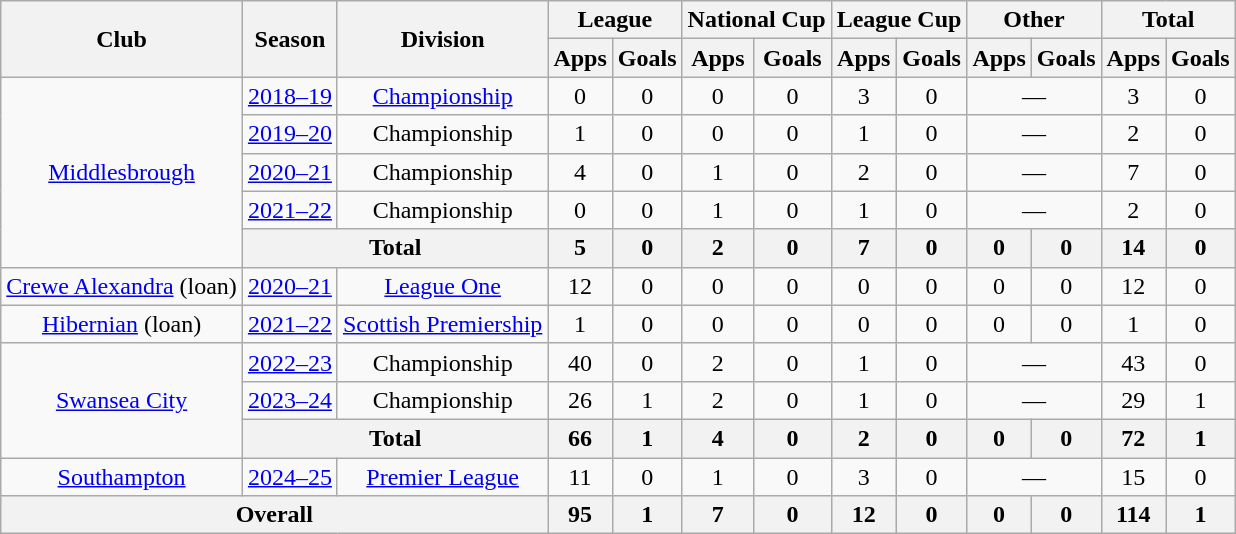<table class="wikitable" style="text-align: center;">
<tr>
<th rowspan=2>Club</th>
<th rowspan=2>Season</th>
<th rowspan=2>Division</th>
<th colspan=2>League</th>
<th colspan=2>National Cup</th>
<th colspan=2>League Cup</th>
<th colspan=2>Other</th>
<th colspan=2>Total</th>
</tr>
<tr>
<th>Apps</th>
<th>Goals</th>
<th>Apps</th>
<th>Goals</th>
<th>Apps</th>
<th>Goals</th>
<th>Apps</th>
<th>Goals</th>
<th>Apps</th>
<th>Goals</th>
</tr>
<tr>
<td rowspan="5"><a href='#'>Middlesbrough</a></td>
<td><a href='#'>2018–19</a></td>
<td><a href='#'>Championship</a></td>
<td>0</td>
<td>0</td>
<td>0</td>
<td>0</td>
<td>3</td>
<td>0</td>
<td colspan="2">—</td>
<td>3</td>
<td>0</td>
</tr>
<tr>
<td><a href='#'>2019–20</a></td>
<td>Championship</td>
<td>1</td>
<td>0</td>
<td>0</td>
<td>0</td>
<td>1</td>
<td>0</td>
<td colspan="2">—</td>
<td>2</td>
<td>0</td>
</tr>
<tr>
<td><a href='#'>2020–21</a></td>
<td>Championship</td>
<td>4</td>
<td>0</td>
<td>1</td>
<td>0</td>
<td>2</td>
<td>0</td>
<td colspan="2">—</td>
<td>7</td>
<td>0</td>
</tr>
<tr>
<td><a href='#'>2021–22</a></td>
<td>Championship</td>
<td>0</td>
<td>0</td>
<td>1</td>
<td>0</td>
<td>1</td>
<td>0</td>
<td colspan="2">—</td>
<td>2</td>
<td>0</td>
</tr>
<tr>
<th colspan="2">Total</th>
<th>5</th>
<th>0</th>
<th>2</th>
<th>0</th>
<th>7</th>
<th>0</th>
<th>0</th>
<th>0</th>
<th>14</th>
<th>0</th>
</tr>
<tr>
<td><a href='#'>Crewe Alexandra</a> (loan)</td>
<td><a href='#'>2020–21</a></td>
<td><a href='#'>League One</a></td>
<td>12</td>
<td>0</td>
<td>0</td>
<td>0</td>
<td>0</td>
<td>0</td>
<td>0</td>
<td>0</td>
<td>12</td>
<td>0</td>
</tr>
<tr>
<td><a href='#'>Hibernian</a> (loan)</td>
<td><a href='#'>2021–22</a></td>
<td><a href='#'>Scottish Premiership</a></td>
<td>1</td>
<td>0</td>
<td>0</td>
<td>0</td>
<td>0</td>
<td>0</td>
<td>0</td>
<td>0</td>
<td>1</td>
<td>0</td>
</tr>
<tr>
<td rowspan="3"><a href='#'>Swansea City</a></td>
<td><a href='#'>2022–23</a></td>
<td>Championship</td>
<td>40</td>
<td>0</td>
<td>2</td>
<td>0</td>
<td>1</td>
<td>0</td>
<td colspan="2">—</td>
<td>43</td>
<td>0</td>
</tr>
<tr>
<td><a href='#'>2023–24</a></td>
<td>Championship</td>
<td>26</td>
<td>1</td>
<td>2</td>
<td>0</td>
<td>1</td>
<td>0</td>
<td colspan="2">—</td>
<td>29</td>
<td>1</td>
</tr>
<tr>
<th colspan="2">Total</th>
<th>66</th>
<th>1</th>
<th>4</th>
<th>0</th>
<th>2</th>
<th>0</th>
<th>0</th>
<th>0</th>
<th>72</th>
<th>1</th>
</tr>
<tr>
<td><a href='#'>Southampton</a></td>
<td><a href='#'>2024–25</a></td>
<td><a href='#'>Premier League</a></td>
<td>11</td>
<td>0</td>
<td>1</td>
<td>0</td>
<td>3</td>
<td>0</td>
<td colspan="2">—</td>
<td>15</td>
<td>0</td>
</tr>
<tr>
<th colspan="3">Overall</th>
<th>95</th>
<th>1</th>
<th>7</th>
<th>0</th>
<th>12</th>
<th>0</th>
<th>0</th>
<th>0</th>
<th>114</th>
<th>1</th>
</tr>
</table>
